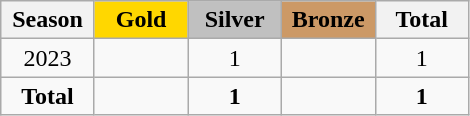<table class="wikitable" style="text-align:center">
<tr>
<th width="55">Season</th>
<th width="55" style="background: gold;">Gold</th>
<th width="55" style="background: silver;">Silver</th>
<th width="55" style="background: #cc9966;">Bronze</th>
<th width="55">Total</th>
</tr>
<tr>
<td>2023</td>
<td></td>
<td>1</td>
<td></td>
<td>1</td>
</tr>
<tr>
<td><strong>Total</strong></td>
<td></td>
<td><strong>1</strong></td>
<td></td>
<td><strong>1</strong></td>
</tr>
</table>
